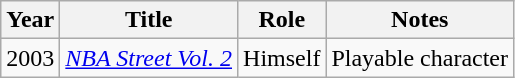<table class="wikitable sortable">
<tr>
<th>Year</th>
<th>Title</th>
<th>Role</th>
<th class="unsortable">Notes</th>
</tr>
<tr>
<td>2003</td>
<td><em><a href='#'>NBA Street Vol. 2</a></em></td>
<td>Himself</td>
<td>Playable character</td>
</tr>
</table>
